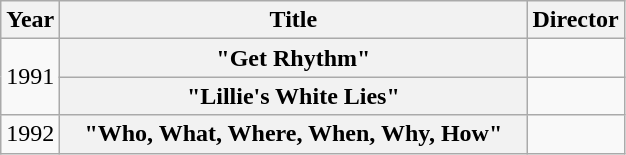<table class="wikitable plainrowheaders">
<tr>
<th>Year</th>
<th style="width:19em;">Title</th>
<th>Director</th>
</tr>
<tr>
<td rowspan="2">1991</td>
<th scope="row">"Get Rhythm"</th>
<td></td>
</tr>
<tr>
<th scope="row">"Lillie's White Lies"</th>
<td></td>
</tr>
<tr>
<td>1992</td>
<th scope="row">"Who, What, Where, When, Why, How"</th>
<td></td>
</tr>
</table>
